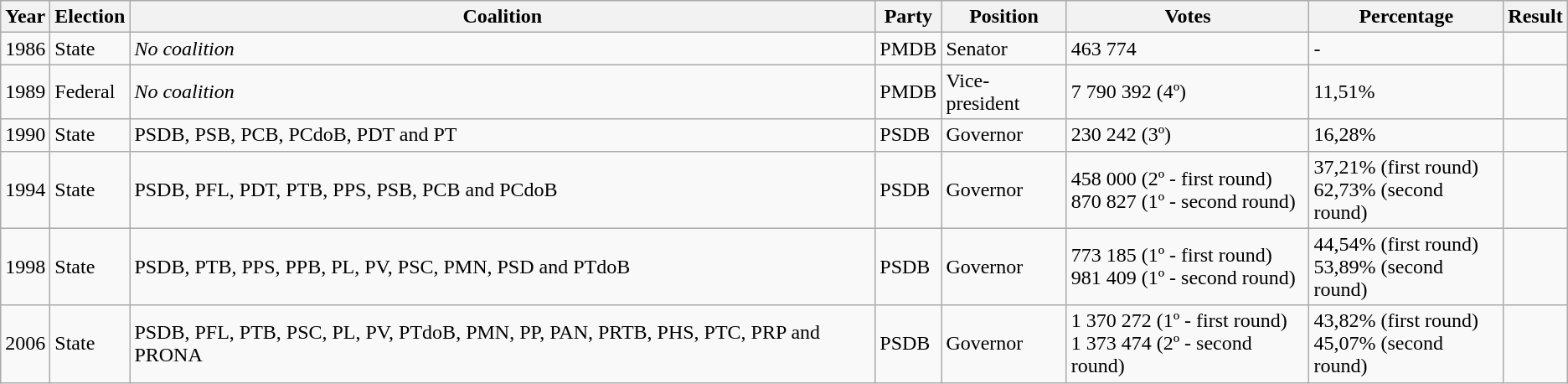<table class="wikitable">
<tr>
<th>Year</th>
<th>Election</th>
<th>Coalition</th>
<th>Party</th>
<th>Position</th>
<th>Votes</th>
<th>Percentage</th>
<th>Result</th>
</tr>
<tr>
<td>1986</td>
<td>State</td>
<td><em>No coalition</em></td>
<td>PMDB</td>
<td>Senator</td>
<td>463 774</td>
<td>-</td>
<td></td>
</tr>
<tr>
<td>1989</td>
<td>Federal</td>
<td><em>No coalition</em></td>
<td>PMDB</td>
<td>Vice-president</td>
<td>7 790 392 (4º)</td>
<td>11,51%</td>
<td></td>
</tr>
<tr>
<td>1990</td>
<td>State</td>
<td>PSDB, PSB, PCB, PCdoB, PDT and PT</td>
<td>PSDB</td>
<td>Governor</td>
<td>230 242 (3º)</td>
<td>16,28%</td>
<td></td>
</tr>
<tr>
<td>1994</td>
<td>State</td>
<td>PSDB, PFL, PDT, PTB, PPS, PSB, PCB and PCdoB</td>
<td>PSDB</td>
<td>Governor</td>
<td>458 000 (2º - first round)<br>870 827 (1º - second round)</td>
<td>37,21% (first round)<br>62,73% (second round)</td>
<td></td>
</tr>
<tr>
<td>1998</td>
<td>State</td>
<td>PSDB, PTB, PPS, PPB, PL, PV, PSC, PMN, PSD and PTdoB</td>
<td>PSDB</td>
<td>Governor</td>
<td>773 185 (1º - first round)<br>981 409 (1º - second round)</td>
<td>44,54% (first round)<br>53,89% (second round)</td>
<td></td>
</tr>
<tr>
<td>2006</td>
<td>State</td>
<td>PSDB, PFL, PTB, PSC, PL, PV, PTdoB, PMN, PP, PAN, PRTB, PHS, PTC, PRP and PRONA</td>
<td>PSDB</td>
<td>Governor</td>
<td>1 370 272 (1º - first round)<br>1 373 474 (2º - second round)</td>
<td>43,82% (first round)<br>45,07% (second round)</td>
<td></td>
</tr>
</table>
